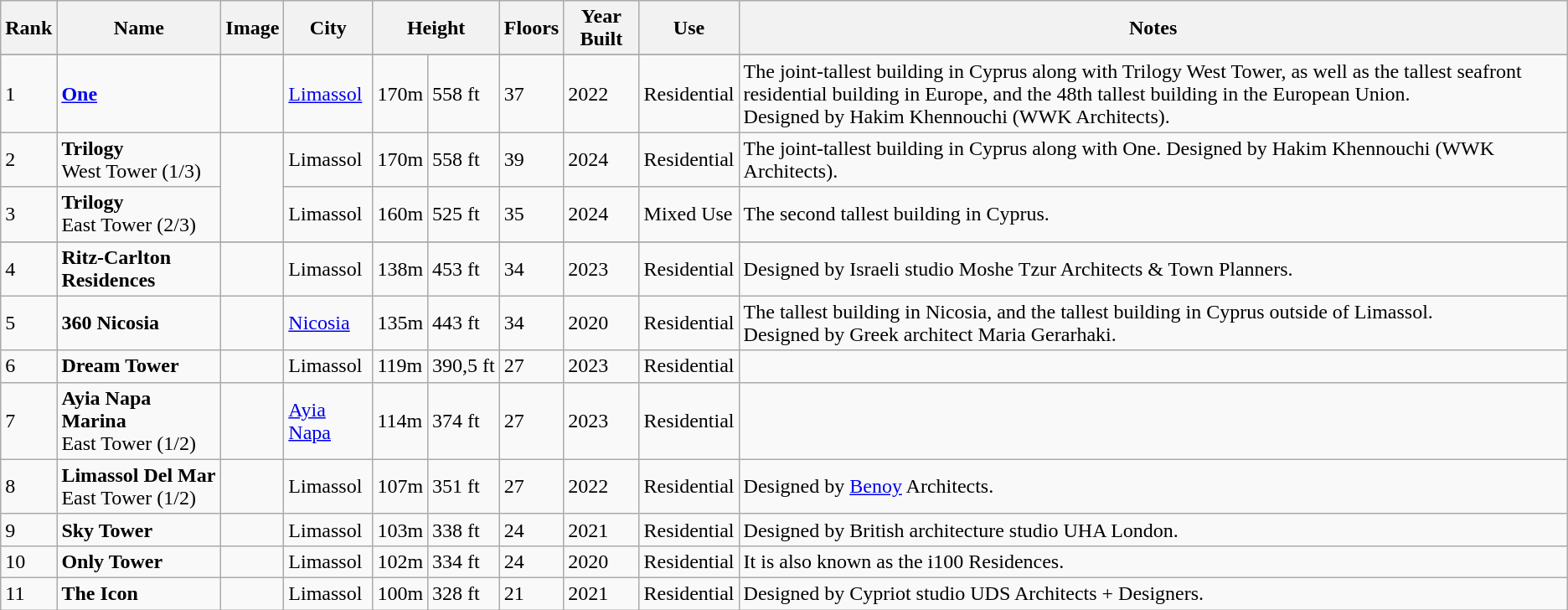<table class="wikitable">
<tr>
<th>Rank</th>
<th>Name</th>
<th>Image</th>
<th>City</th>
<th colspan="2">Height</th>
<th>Floors</th>
<th>Year Built</th>
<th>Use</th>
<th>Notes</th>
</tr>
<tr>
</tr>
<tr style>
<td>1</td>
<td><strong><a href='#'>One</a></strong></td>
<td></td>
<td><a href='#'>Limassol</a></td>
<td>170m</td>
<td>558 ft</td>
<td>37</td>
<td>2022</td>
<td>Residential</td>
<td>The joint-tallest building in Cyprus along with Trilogy West Tower, as well as the tallest seafront residential building in Europe, and the 48th tallest building in the European Union.<br>Designed by Hakim Khennouchi (WWK Architects).</td>
</tr>
<tr>
<td>2</td>
<td><strong>Trilogy</strong><br>West Tower (1/3)</td>
<td rowspan="2"></td>
<td>Limassol</td>
<td>170m</td>
<td>558 ft</td>
<td>39</td>
<td>2024</td>
<td>Residential</td>
<td>The joint-tallest building in Cyprus along with One. Designed by Hakim Khennouchi (WWK Architects).</td>
</tr>
<tr>
<td>3</td>
<td><strong>Trilogy</strong><br>East Tower (2/3)</td>
<td>Limassol</td>
<td>160m</td>
<td>525 ft</td>
<td>35</td>
<td>2024</td>
<td>Mixed Use</td>
<td>The second tallest building in Cyprus.</td>
</tr>
<tr style>
</tr>
<tr>
<td>4</td>
<td><strong>Ritz-Carlton Residences</strong></td>
<td></td>
<td>Limassol</td>
<td>138m</td>
<td>453 ft</td>
<td>34</td>
<td>2023</td>
<td>Residential</td>
<td>Designed by Israeli studio Moshe Tzur Architects & Town Planners.</td>
</tr>
<tr>
<td>5</td>
<td><strong>360 Nicosia</strong></td>
<td></td>
<td><a href='#'>Nicosia</a></td>
<td>135m</td>
<td>443 ft</td>
<td>34</td>
<td>2020</td>
<td>Residential</td>
<td>The tallest building in Nicosia, and the tallest building in Cyprus outside of Limassol.<br>Designed by Greek architect Maria Gerarhaki.</td>
</tr>
<tr>
<td>6</td>
<td><strong>Dream Tower</strong></td>
<td></td>
<td>Limassol</td>
<td>119m</td>
<td>390,5 ft</td>
<td>27</td>
<td>2023</td>
<td>Residential</td>
<td></td>
</tr>
<tr>
<td>7</td>
<td><strong>Ayia Napa Marina</strong><br>East Tower (1/2)</td>
<td></td>
<td><a href='#'>Ayia Napa</a></td>
<td>114m</td>
<td>374 ft</td>
<td>27</td>
<td>2023</td>
<td>Residential</td>
<td></td>
</tr>
<tr>
<td>8</td>
<td><strong>Limassol Del Mar</strong><br>East Tower (1/2)</td>
<td></td>
<td>Limassol</td>
<td>107m</td>
<td>351 ft</td>
<td>27</td>
<td>2022</td>
<td>Residential</td>
<td>Designed by <a href='#'>Benoy</a> Architects.</td>
</tr>
<tr>
<td>9</td>
<td><strong>Sky Tower</strong></td>
<td></td>
<td>Limassol</td>
<td>103m</td>
<td>338 ft</td>
<td>24</td>
<td>2021</td>
<td>Residential</td>
<td>Designed by British architecture studio UHA London.</td>
</tr>
<tr>
<td>10</td>
<td><strong>Only Tower</strong></td>
<td></td>
<td>Limassol</td>
<td>102m</td>
<td>334 ft</td>
<td>24</td>
<td>2020</td>
<td>Residential</td>
<td>It is also known as the i100 Residences.</td>
</tr>
<tr>
<td>11</td>
<td><strong>The Icon</strong></td>
<td></td>
<td>Limassol</td>
<td>100m</td>
<td>328 ft</td>
<td>21</td>
<td>2021</td>
<td>Residential</td>
<td>Designed by Cypriot studio UDS Architects + Designers.</td>
</tr>
</table>
